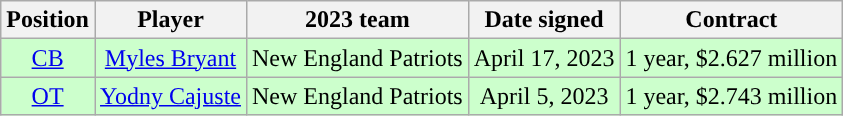<table class="wikitable" style="text-align:center">
<tr>
<th>Position</th>
<th>Player</th>
<th>2023 team</th>
<th>Date signed</th>
<th>Contract</th>
</tr>
<tr style="background:#cfc;">
<td><a href='#'>CB</a></td>
<td><a href='#'>Myles Bryant</a></td>
<td>New England Patriots</td>
<td>April 17, 2023</td>
<td>1 year, $2.627 million</td>
</tr>
<tr style="background:#cfc;">
<td><a href='#'>OT</a></td>
<td><a href='#'>Yodny Cajuste</a></td>
<td>New England Patriots</td>
<td>April 5, 2023</td>
<td>1 year, $2.743 million</td>
</tr>
</table>
